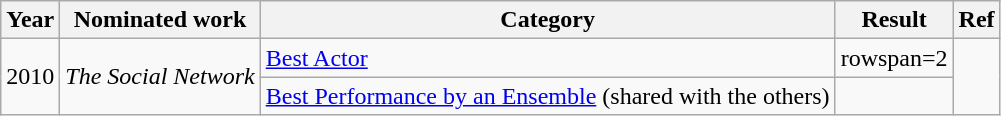<table class="wikitable">
<tr>
<th>Year</th>
<th>Nominated work</th>
<th>Category</th>
<th>Result</th>
<th>Ref</th>
</tr>
<tr>
<td rowspan=2>2010</td>
<td rowspan=2><em>The Social Network</em></td>
<td><a href='#'>Best Actor</a></td>
<td>rowspan=2 </td>
<td rowspan=2></td>
</tr>
<tr>
<td><a href='#'>Best Performance by an Ensemble</a> (shared with the others)</td>
</tr>
</table>
